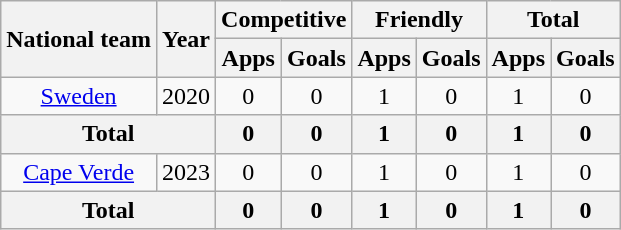<table class="wikitable" style="text-align:center">
<tr>
<th rowspan="2">National team</th>
<th rowspan="2">Year</th>
<th colspan="2">Competitive</th>
<th colspan="2">Friendly</th>
<th colspan="2">Total</th>
</tr>
<tr>
<th>Apps</th>
<th>Goals</th>
<th>Apps</th>
<th>Goals</th>
<th>Apps</th>
<th>Goals</th>
</tr>
<tr>
<td rowspan=1><a href='#'>Sweden</a></td>
<td>2020</td>
<td>0</td>
<td>0</td>
<td>1</td>
<td>0</td>
<td>1</td>
<td>0</td>
</tr>
<tr>
<th colspan=2>Total</th>
<th>0</th>
<th>0</th>
<th>1</th>
<th>0</th>
<th>1</th>
<th>0</th>
</tr>
<tr>
<td rowspan=1><a href='#'>Cape Verde</a></td>
<td>2023</td>
<td>0</td>
<td>0</td>
<td>1</td>
<td>0</td>
<td>1</td>
<td>0</td>
</tr>
<tr>
<th colspan=2>Total</th>
<th>0</th>
<th>0</th>
<th>1</th>
<th>0</th>
<th>1</th>
<th>0</th>
</tr>
</table>
